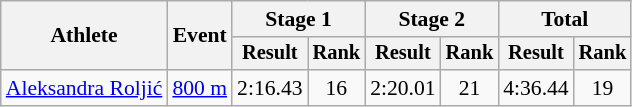<table class="wikitable" style="font-size:90%">
<tr>
<th rowspan="2">Athlete</th>
<th rowspan="2">Event</th>
<th colspan="2">Stage 1</th>
<th colspan="2">Stage 2</th>
<th colspan="2">Total</th>
</tr>
<tr style="font-size:95%">
<th>Result</th>
<th>Rank</th>
<th>Result</th>
<th>Rank</th>
<th>Result</th>
<th>Rank</th>
</tr>
<tr align=center>
<td align=left><a href='#'>Aleksandra Roljić</a></td>
<td align=left><a href='#'>800 m</a></td>
<td>2:16.43</td>
<td>16</td>
<td>2:20.01</td>
<td>21</td>
<td>4:36.44</td>
<td>19</td>
</tr>
</table>
